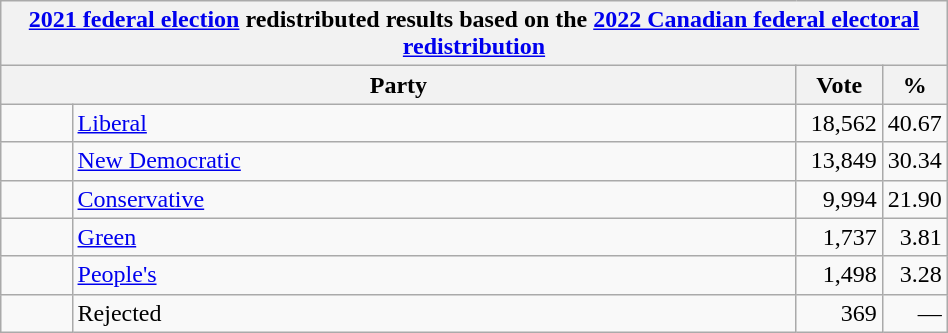<table class="wikitable" width="50%">
<tr>
<th colspan="4"><a href='#'>2021 federal election</a> redistributed results based on the <a href='#'>2022 Canadian federal electoral redistribution</a></th>
</tr>
<tr>
<th bgcolor="#DDDDFF" width="130px" colspan="2">Party</th>
<th bgcolor="#DDDDFF" width="50px">Vote</th>
<th bgcolor="#DDDDFF" width="30px">%</th>
</tr>
<tr>
<td> </td>
<td><a href='#'>Liberal</a></td>
<td align=right>18,562</td>
<td align=right>40.67</td>
</tr>
<tr>
<td> </td>
<td><a href='#'>New Democratic</a></td>
<td align=right>13,849</td>
<td align=right>30.34</td>
</tr>
<tr>
<td> </td>
<td><a href='#'>Conservative</a></td>
<td align=right>9,994</td>
<td align=right>21.90</td>
</tr>
<tr>
<td> </td>
<td><a href='#'>Green</a></td>
<td align=right>1,737</td>
<td align=right>3.81</td>
</tr>
<tr>
<td> </td>
<td><a href='#'>People's</a></td>
<td align=right>1,498</td>
<td align=right>3.28</td>
</tr>
<tr>
<td> </td>
<td>Rejected</td>
<td align=right>369</td>
<td align=right>—</td>
</tr>
</table>
